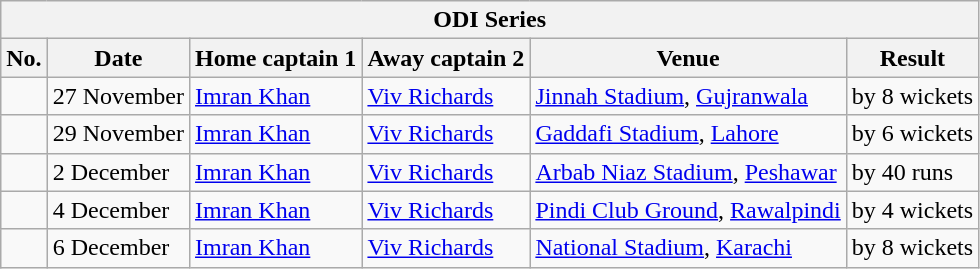<table class="wikitable">
<tr>
<th colspan="9">ODI Series</th>
</tr>
<tr>
<th>No.</th>
<th>Date</th>
<th>Home captain 1</th>
<th>Away captain 2</th>
<th>Venue</th>
<th>Result</th>
</tr>
<tr>
<td></td>
<td>27 November</td>
<td><a href='#'>Imran Khan</a></td>
<td><a href='#'>Viv Richards</a></td>
<td><a href='#'>Jinnah Stadium</a>, <a href='#'>Gujranwala</a></td>
<td> by 8 wickets</td>
</tr>
<tr>
<td></td>
<td>29 November</td>
<td><a href='#'>Imran Khan</a></td>
<td><a href='#'>Viv Richards</a></td>
<td><a href='#'>Gaddafi Stadium</a>, <a href='#'>Lahore</a></td>
<td> by 6 wickets</td>
</tr>
<tr>
<td></td>
<td>2 December</td>
<td><a href='#'>Imran Khan</a></td>
<td><a href='#'>Viv Richards</a></td>
<td><a href='#'>Arbab Niaz Stadium</a>, <a href='#'>Peshawar</a></td>
<td> by 40 runs</td>
</tr>
<tr>
<td></td>
<td>4 December</td>
<td><a href='#'>Imran Khan</a></td>
<td><a href='#'>Viv Richards</a></td>
<td><a href='#'>Pindi Club Ground</a>, <a href='#'>Rawalpindi</a></td>
<td> by 4 wickets</td>
</tr>
<tr>
<td></td>
<td>6 December</td>
<td><a href='#'>Imran Khan</a></td>
<td><a href='#'>Viv Richards</a></td>
<td><a href='#'>National Stadium</a>, <a href='#'>Karachi</a></td>
<td> by 8 wickets</td>
</tr>
</table>
